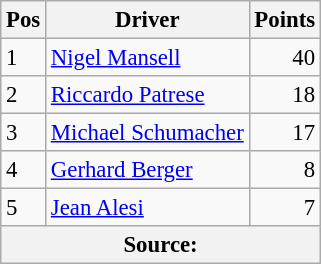<table class="wikitable" style="font-size: 95%;">
<tr>
<th>Pos</th>
<th>Driver</th>
<th>Points</th>
</tr>
<tr>
<td>1</td>
<td> <a href='#'>Nigel Mansell</a></td>
<td align="right">40</td>
</tr>
<tr>
<td>2</td>
<td> <a href='#'>Riccardo Patrese</a></td>
<td align="right">18</td>
</tr>
<tr>
<td>3</td>
<td> <a href='#'>Michael Schumacher</a></td>
<td align="right">17</td>
</tr>
<tr>
<td>4</td>
<td> <a href='#'>Gerhard Berger</a></td>
<td align="right">8</td>
</tr>
<tr>
<td>5</td>
<td> <a href='#'>Jean Alesi</a></td>
<td align="right">7</td>
</tr>
<tr>
<th colspan=4>Source: </th>
</tr>
</table>
